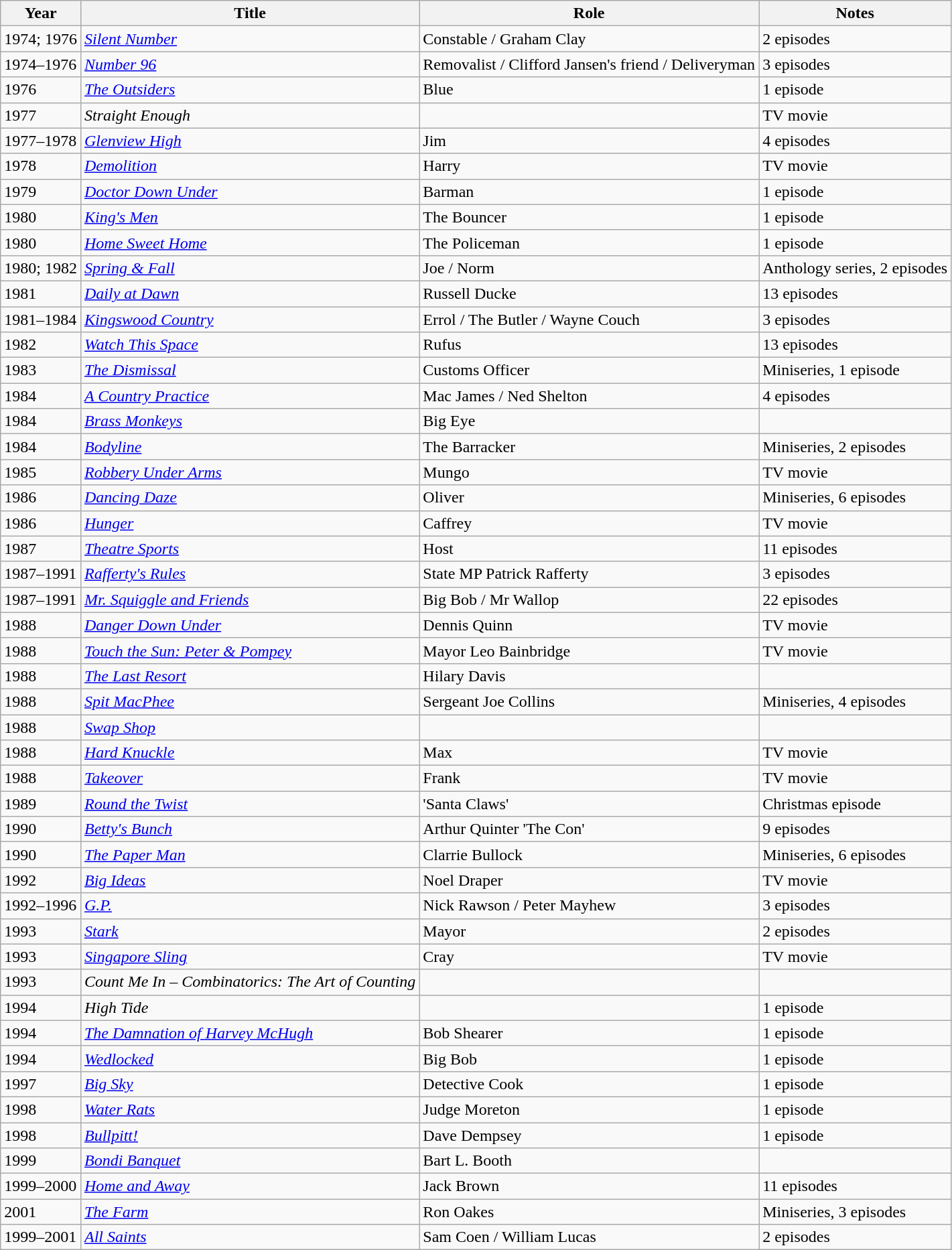<table class=wikitable>
<tr>
<th>Year</th>
<th>Title</th>
<th>Role</th>
<th>Notes</th>
</tr>
<tr>
<td>1974; 1976</td>
<td><em><a href='#'>Silent Number</a></em></td>
<td>Constable / Graham Clay</td>
<td>2 episodes</td>
</tr>
<tr>
<td>1974–1976</td>
<td><em><a href='#'>Number 96</a></em></td>
<td>Removalist / Clifford Jansen's friend / Deliveryman</td>
<td>3 episodes</td>
</tr>
<tr>
<td>1976</td>
<td><em><a href='#'>The Outsiders</a></em></td>
<td>Blue</td>
<td>1 episode</td>
</tr>
<tr>
<td>1977</td>
<td><em>Straight Enough</em></td>
<td></td>
<td>TV movie</td>
</tr>
<tr>
<td>1977–1978</td>
<td><em><a href='#'>Glenview High</a></em></td>
<td>Jim</td>
<td>4 episodes</td>
</tr>
<tr>
<td>1978</td>
<td><em><a href='#'>Demolition</a></em></td>
<td>Harry</td>
<td>TV movie</td>
</tr>
<tr>
<td>1979</td>
<td><em><a href='#'>Doctor Down Under</a></em></td>
<td>Barman</td>
<td>1 episode</td>
</tr>
<tr>
<td>1980</td>
<td><em><a href='#'>King's Men</a></em></td>
<td>The Bouncer</td>
<td>1 episode</td>
</tr>
<tr>
<td>1980</td>
<td><em><a href='#'>Home Sweet Home</a></em></td>
<td>The Policeman</td>
<td>1 episode</td>
</tr>
<tr>
<td>1980; 1982</td>
<td><em><a href='#'>Spring & Fall</a></em></td>
<td>Joe / Norm</td>
<td>Anthology series, 2 episodes</td>
</tr>
<tr>
<td>1981</td>
<td><em><a href='#'>Daily at Dawn</a></em></td>
<td>Russell Ducke</td>
<td>13 episodes</td>
</tr>
<tr>
<td>1981–1984</td>
<td><em><a href='#'>Kingswood Country</a></em></td>
<td>Errol / The Butler / Wayne Couch</td>
<td>3 episodes</td>
</tr>
<tr>
<td>1982</td>
<td><em><a href='#'>Watch This Space</a></em></td>
<td>Rufus</td>
<td>13 episodes</td>
</tr>
<tr>
<td>1983</td>
<td><em><a href='#'>The Dismissal</a></em></td>
<td>Customs Officer</td>
<td>Miniseries, 1 episode</td>
</tr>
<tr>
<td>1984</td>
<td><em><a href='#'>A Country Practice</a></em></td>
<td>Mac James / Ned Shelton</td>
<td>4 episodes</td>
</tr>
<tr>
<td>1984</td>
<td><em><a href='#'>Brass Monkeys</a></em></td>
<td>Big Eye</td>
<td></td>
</tr>
<tr>
<td>1984</td>
<td><em><a href='#'>Bodyline</a></em></td>
<td>The Barracker</td>
<td>Miniseries, 2 episodes</td>
</tr>
<tr>
<td>1985</td>
<td><em><a href='#'>Robbery Under Arms</a></em></td>
<td>Mungo</td>
<td>TV movie</td>
</tr>
<tr>
<td>1986</td>
<td><em><a href='#'>Dancing Daze</a></em></td>
<td>Oliver</td>
<td>Miniseries, 6 episodes</td>
</tr>
<tr>
<td>1986</td>
<td><em><a href='#'>Hunger</a></em></td>
<td>Caffrey</td>
<td>TV movie</td>
</tr>
<tr>
<td>1987</td>
<td><em><a href='#'>Theatre Sports</a></em></td>
<td>Host</td>
<td>11 episodes</td>
</tr>
<tr>
<td>1987–1991</td>
<td><em><a href='#'>Rafferty's Rules</a></em></td>
<td>State MP Patrick Rafferty</td>
<td>3 episodes</td>
</tr>
<tr>
<td>1987–1991</td>
<td><em><a href='#'>Mr. Squiggle and Friends</a></em></td>
<td>Big Bob / Mr Wallop</td>
<td>22 episodes</td>
</tr>
<tr>
<td>1988</td>
<td><em><a href='#'>Danger Down Under</a></em></td>
<td>Dennis Quinn</td>
<td>TV movie</td>
</tr>
<tr>
<td>1988</td>
<td><em><a href='#'>Touch the Sun: Peter & Pompey</a></em></td>
<td>Mayor Leo Bainbridge</td>
<td>TV movie</td>
</tr>
<tr>
<td>1988</td>
<td><em><a href='#'>The Last Resort</a></em></td>
<td>Hilary Davis</td>
<td></td>
</tr>
<tr>
<td>1988</td>
<td><em><a href='#'>Spit MacPhee</a></em></td>
<td>Sergeant Joe Collins</td>
<td>Miniseries, 4 episodes</td>
</tr>
<tr>
<td>1988</td>
<td><em><a href='#'>Swap Shop</a></em></td>
<td></td>
<td></td>
</tr>
<tr>
<td>1988</td>
<td><em><a href='#'>Hard Knuckle</a></em></td>
<td>Max</td>
<td>TV movie</td>
</tr>
<tr>
<td>1988</td>
<td><em><a href='#'>Takeover</a></em></td>
<td>Frank</td>
<td>TV movie</td>
</tr>
<tr>
<td>1989</td>
<td><em><a href='#'>Round the Twist</a></em></td>
<td>'Santa Claws'</td>
<td>Christmas episode</td>
</tr>
<tr>
<td>1990</td>
<td><em><a href='#'>Betty's Bunch</a></em></td>
<td>Arthur Quinter 'The Con'</td>
<td>9 episodes</td>
</tr>
<tr>
<td>1990</td>
<td><em><a href='#'>The Paper Man</a></em></td>
<td>Clarrie Bullock</td>
<td>Miniseries, 6 episodes</td>
</tr>
<tr>
<td>1992</td>
<td><em><a href='#'>Big Ideas</a></em></td>
<td>Noel Draper</td>
<td>TV movie</td>
</tr>
<tr>
<td>1992–1996</td>
<td><em><a href='#'>G.P.</a></em></td>
<td>Nick Rawson / Peter Mayhew</td>
<td>3 episodes</td>
</tr>
<tr>
<td>1993</td>
<td><em><a href='#'>Stark</a></em></td>
<td>Mayor</td>
<td>2 episodes</td>
</tr>
<tr>
<td>1993</td>
<td><em><a href='#'>Singapore Sling</a></em></td>
<td>Cray</td>
<td>TV movie</td>
</tr>
<tr>
<td>1993</td>
<td><em>Count Me In – Combinatorics: The Art of Counting</em></td>
<td></td>
<td></td>
</tr>
<tr>
<td>1994</td>
<td><em>High Tide</em></td>
<td></td>
<td>1 episode</td>
</tr>
<tr>
<td>1994</td>
<td><em><a href='#'>The Damnation of Harvey McHugh</a></em></td>
<td>Bob Shearer</td>
<td>1 episode</td>
</tr>
<tr>
<td>1994</td>
<td><em><a href='#'>Wedlocked</a></em></td>
<td>Big Bob</td>
<td>1 episode</td>
</tr>
<tr>
<td>1997</td>
<td><em><a href='#'>Big Sky</a></em></td>
<td>Detective Cook</td>
<td>1 episode</td>
</tr>
<tr>
<td>1998</td>
<td><em><a href='#'>Water Rats</a></em></td>
<td>Judge Moreton</td>
<td>1 episode</td>
</tr>
<tr>
<td>1998</td>
<td><em><a href='#'>Bullpitt!</a></em></td>
<td>Dave Dempsey</td>
<td>1 episode</td>
</tr>
<tr>
<td>1999</td>
<td><em><a href='#'>Bondi Banquet</a></em></td>
<td>Bart L. Booth</td>
<td></td>
</tr>
<tr>
<td>1999–2000</td>
<td><em><a href='#'>Home and Away</a></em></td>
<td>Jack Brown</td>
<td>11 episodes</td>
</tr>
<tr>
<td>2001</td>
<td><em><a href='#'>The Farm</a></em></td>
<td>Ron Oakes</td>
<td>Miniseries, 3 episodes</td>
</tr>
<tr>
<td>1999–2001</td>
<td><em><a href='#'>All Saints</a></em></td>
<td>Sam Coen / William Lucas</td>
<td>2 episodes</td>
</tr>
</table>
